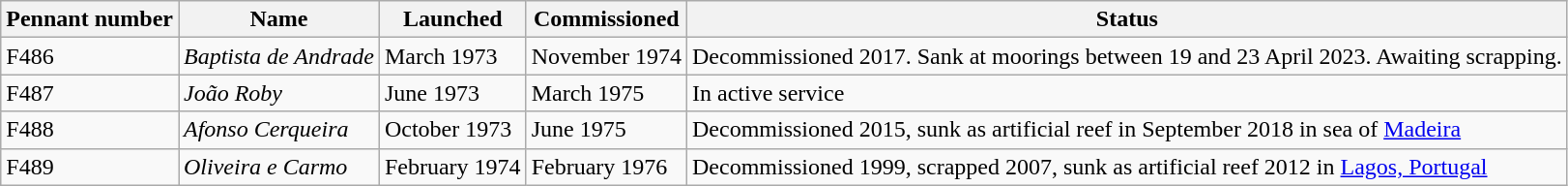<table class="wikitable" border="1">
<tr>
<th>Pennant number</th>
<th>Name</th>
<th>Launched</th>
<th>Commissioned</th>
<th>Status</th>
</tr>
<tr>
<td>F486</td>
<td><em>Baptista de Andrade</em></td>
<td>March 1973</td>
<td>November 1974</td>
<td>Decommissioned 2017. Sank at moorings between 19 and 23 April 2023. Awaiting scrapping.</td>
</tr>
<tr>
<td>F487</td>
<td><em>João Roby</em></td>
<td>June 1973</td>
<td>March 1975</td>
<td>In active service</td>
</tr>
<tr>
<td>F488</td>
<td><em>Afonso Cerqueira</em></td>
<td>October 1973</td>
<td>June 1975</td>
<td>Decommissioned 2015, sunk as artificial reef in September 2018 in sea of <a href='#'>Madeira</a></td>
</tr>
<tr>
<td>F489</td>
<td><em>Oliveira e Carmo</em></td>
<td>February 1974</td>
<td>February 1976</td>
<td>Decommissioned 1999, scrapped 2007, sunk as artificial reef 2012 in <a href='#'>Lagos, Portugal</a></td>
</tr>
</table>
